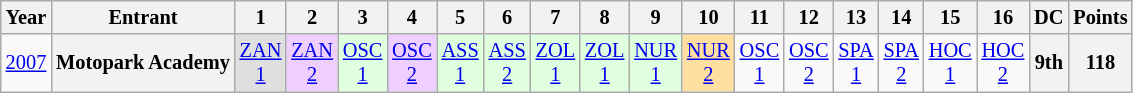<table class="wikitable" style="text-align:center; font-size:85%">
<tr>
<th>Year</th>
<th>Entrant</th>
<th>1</th>
<th>2</th>
<th>3</th>
<th>4</th>
<th>5</th>
<th>6</th>
<th>7</th>
<th>8</th>
<th>9</th>
<th>10</th>
<th>11</th>
<th>12</th>
<th>13</th>
<th>14</th>
<th>15</th>
<th>16</th>
<th>DC</th>
<th>Points</th>
</tr>
<tr>
<td><a href='#'>2007</a></td>
<th nowrap>Motopark Academy</th>
<td style="background:#dfdfdf;"><a href='#'>ZAN<br>1</a><br></td>
<td style="background:#efcfff;"><a href='#'>ZAN<br>2</a><br></td>
<td style="background:#dfffdf;"><a href='#'>OSC<br>1</a><br></td>
<td style="background:#efcfff;"><a href='#'>OSC<br>2</a><br></td>
<td style="background:#dfffdf;"><a href='#'>ASS<br>1</a><br></td>
<td style="background:#dfffdf;"><a href='#'>ASS<br>2</a><br></td>
<td style="background:#dfffdf;"><a href='#'>ZOL<br>1</a><br></td>
<td style="background:#dfffdf;"><a href='#'>ZOL<br>1</a><br></td>
<td style="background:#dfffdf;"><a href='#'>NUR<br>1</a><br></td>
<td style="background:#ffdf9f;"><a href='#'>NUR<br>2</a><br></td>
<td style="background:#;"><a href='#'>OSC<br>1</a><br></td>
<td style="background:#;"><a href='#'>OSC<br>2</a><br></td>
<td style="background:#;"><a href='#'>SPA<br>1</a><br></td>
<td style="background:#;"><a href='#'>SPA<br>2</a><br></td>
<td style="background:#;"><a href='#'>HOC<br>1</a><br></td>
<td style="background:#;"><a href='#'>HOC<br>2</a><br></td>
<th>9th</th>
<th>118</th>
</tr>
</table>
